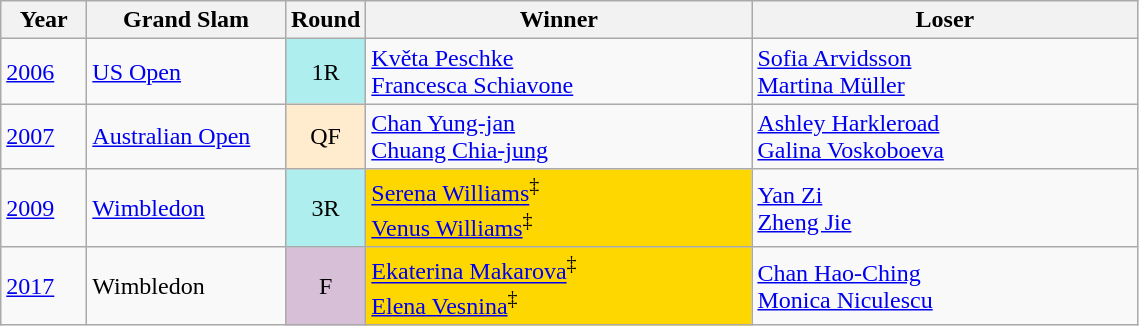<table class="wikitable sortable">
<tr>
<th width=50px>Year</th>
<th width=125px>Grand Slam</th>
<th>Round</th>
<th width=250px>Winner</th>
<th width=250px>Loser</th>
</tr>
<tr>
<td><a href='#'>2006</a></td>
<td><a href='#'>US Open</a></td>
<td style="text-align:center; background:#afeeee">1R</td>
<td> <a href='#'>Květa Peschke</a> <br>  <a href='#'>Francesca Schiavone</a></td>
<td> <a href='#'>Sofia Arvidsson</a> <br>  <a href='#'>Martina Müller</a></td>
</tr>
<tr>
<td><a href='#'>2007</a></td>
<td><a href='#'>Australian Open</a></td>
<td style="text-align:center; background:#ffebcd">QF</td>
<td> <a href='#'>Chan Yung-jan</a> <br>  <a href='#'>Chuang Chia-jung</a></td>
<td> <a href='#'>Ashley Harkleroad</a> <br>  <a href='#'>Galina Voskoboeva</a></td>
</tr>
<tr>
<td><a href='#'>2009</a></td>
<td><a href='#'>Wimbledon</a></td>
<td style="text-align:center; background:#afeeee">3R</td>
<td style="background:gold"> <a href='#'>Serena Williams</a><sup>‡</sup> <br>  <a href='#'>Venus Williams</a><sup>‡</sup></td>
<td> <a href='#'>Yan Zi</a> <br>  <a href='#'>Zheng Jie</a></td>
</tr>
<tr>
<td><a href='#'>2017</a></td>
<td>Wimbledon</td>
<td style="text-align:center; background:#D8BFD8">F</td>
<td style="background:gold"> <a href='#'>Ekaterina Makarova</a><sup>‡</sup> <br>  <a href='#'>Elena Vesnina</a><sup>‡</sup></td>
<td> <a href='#'>Chan Hao-Ching</a> <br>  <a href='#'>Monica Niculescu</a></td>
</tr>
</table>
